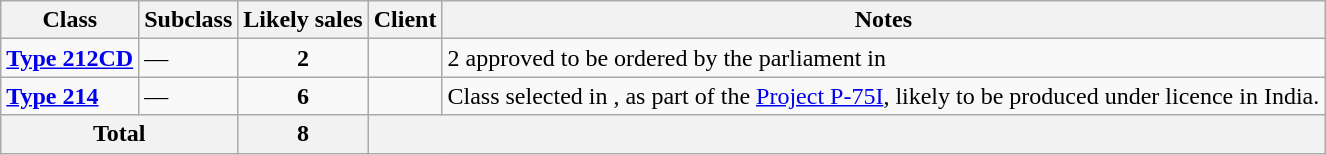<table class="wikitable">
<tr>
<th>Class</th>
<th>Subclass</th>
<th>Likely sales</th>
<th>Client</th>
<th>Notes</th>
</tr>
<tr>
<td><a href='#'><strong>Type 212CD</strong></a></td>
<td>—</td>
<td style="text-align: center;"><strong>2</strong></td>
<td></td>
<td>2 approved to be ordered by the parliament in </td>
</tr>
<tr>
<td><strong><a href='#'>Type 214</a></strong></td>
<td>—</td>
<td style="text-align: center;"><strong>6</strong></td>
<td></td>
<td>Class selected in , as part of the <a href='#'>Project P-75I</a>, likely to be produced under licence in India.</td>
</tr>
<tr>
<th colspan="2">Total</th>
<th style="text-align: center;">8</th>
<th colspan="2"></th>
</tr>
</table>
